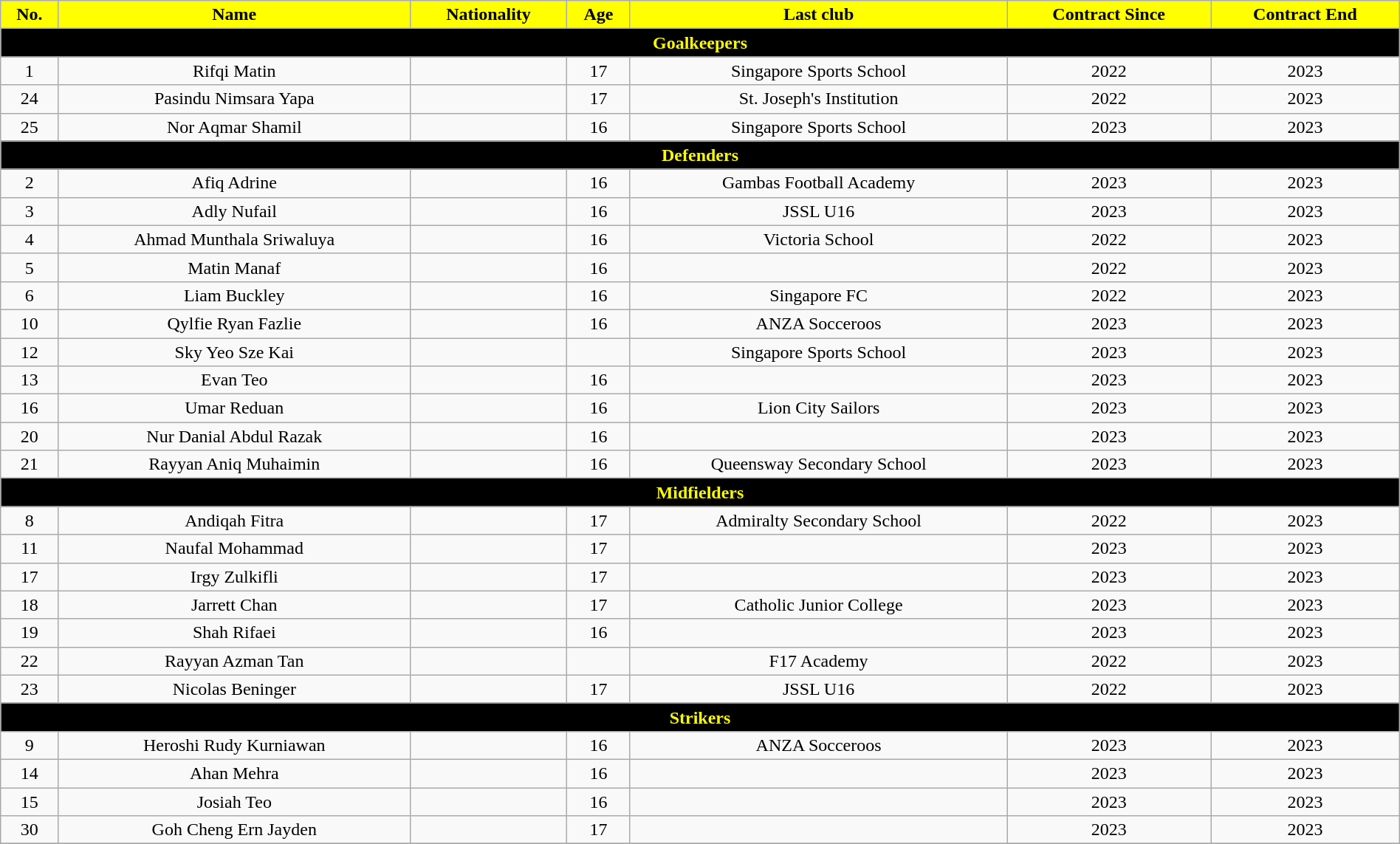<table class="wikitable" style="text-align:center; font-size:100%; width:100%;">
<tr>
<th style="background:#FFFF00; color:black; text-align:center;">No.</th>
<th style="background:#FFFF00; color:black; text-align:center;">Name</th>
<th style="background:#FFFF00; color:black; text-align:center;">Nationality</th>
<th style="background:#FFFF00; color:black; text-align:center;">Age</th>
<th style="background:#FFFF00; color:black; text-align:center;">Last club</th>
<th style="background:#FFFF00; color:black; text-align:center;">Contract Since</th>
<th style="background:#FFFF00; color:black; text-align:center;">Contract End</th>
</tr>
<tr>
<th colspan="7" style="background:black; color:yellow; text-align:center;">Goalkeepers</th>
</tr>
<tr>
<td>1</td>
<td>Rifqi Matin</td>
<td></td>
<td>17</td>
<td> Singapore Sports School</td>
<td>2022</td>
<td>2023</td>
</tr>
<tr>
<td>24</td>
<td>Pasindu Nimsara Yapa</td>
<td></td>
<td>17</td>
<td> St. Joseph's Institution</td>
<td>2022</td>
<td>2023</td>
</tr>
<tr>
<td>25</td>
<td>Nor Aqmar Shamil</td>
<td></td>
<td>16</td>
<td> Singapore Sports School</td>
<td>2023</td>
<td>2023</td>
</tr>
<tr>
<th colspan="7" style="background:black; color:yellow; text-align:center;">Defenders</th>
</tr>
<tr>
<td>2</td>
<td>Afiq Adrine</td>
<td></td>
<td>16</td>
<td> Gambas Football Academy</td>
<td>2023</td>
<td>2023</td>
</tr>
<tr>
<td>3</td>
<td>Adly Nufail</td>
<td></td>
<td>16</td>
<td> JSSL U16</td>
<td>2023</td>
<td>2023</td>
</tr>
<tr>
<td>4</td>
<td>Ahmad Munthala Sriwaluya</td>
<td></td>
<td>16</td>
<td> Victoria School</td>
<td>2022</td>
<td>2023</td>
</tr>
<tr>
<td>5</td>
<td>Matin Manaf</td>
<td></td>
<td>16</td>
<td></td>
<td>2022</td>
<td>2023</td>
</tr>
<tr>
<td>6</td>
<td>Liam Buckley</td>
<td></td>
<td>16</td>
<td> Singapore FC</td>
<td>2022</td>
<td>2023</td>
</tr>
<tr>
<td>10</td>
<td>Qylfie Ryan Fazlie</td>
<td></td>
<td>16</td>
<td> ANZA Socceroos</td>
<td>2023</td>
<td>2023</td>
</tr>
<tr>
<td>12</td>
<td>Sky Yeo Sze Kai</td>
<td></td>
<td></td>
<td> Singapore Sports School</td>
<td>2023</td>
<td>2023</td>
</tr>
<tr>
<td>13</td>
<td>Evan Teo</td>
<td></td>
<td>16</td>
<td></td>
<td>2023</td>
<td>2023</td>
</tr>
<tr>
<td>16</td>
<td>Umar Reduan</td>
<td></td>
<td>16</td>
<td>Lion City Sailors</td>
<td>2023</td>
<td>2023</td>
</tr>
<tr>
<td>20</td>
<td>Nur Danial Abdul Razak</td>
<td></td>
<td>16</td>
<td></td>
<td>2023</td>
<td>2023</td>
</tr>
<tr>
<td>21</td>
<td>Rayyan Aniq Muhaimin</td>
<td></td>
<td>16</td>
<td> Queensway Secondary School</td>
<td>2023</td>
<td>2023</td>
</tr>
<tr>
<th colspan="7" style="background:black; color:yellow; text-align:center;">Midfielders</th>
</tr>
<tr>
<td>8</td>
<td>Andiqah Fitra</td>
<td></td>
<td>17</td>
<td> Admiralty Secondary School</td>
<td>2022</td>
<td>2023</td>
</tr>
<tr>
<td>11</td>
<td>Naufal Mohammad</td>
<td></td>
<td>17</td>
<td></td>
<td>2023</td>
<td>2023</td>
</tr>
<tr>
<td>17</td>
<td>Irgy Zulkifli</td>
<td></td>
<td>17</td>
<td></td>
<td>2023</td>
<td>2023</td>
</tr>
<tr>
<td>18</td>
<td>Jarrett Chan</td>
<td></td>
<td>17</td>
<td> Catholic Junior College</td>
<td>2023</td>
<td>2023</td>
</tr>
<tr>
<td>19</td>
<td>Shah Rifaei</td>
<td></td>
<td>16</td>
<td></td>
<td>2023</td>
<td>2023</td>
</tr>
<tr>
<td>22</td>
<td>Rayyan Azman Tan</td>
<td></td>
<td></td>
<td> F17 Academy</td>
<td>2022</td>
<td>2023</td>
</tr>
<tr>
<td>23</td>
<td>Nicolas Beninger</td>
<td></td>
<td>17</td>
<td> JSSL U16</td>
<td>2022</td>
<td>2023</td>
</tr>
<tr>
<th colspan="7" style="background:black; color:yellow; text-align:center;">Strikers</th>
</tr>
<tr>
<td>9</td>
<td>Heroshi Rudy Kurniawan</td>
<td></td>
<td>16</td>
<td> ANZA Socceroos</td>
<td>2023</td>
<td>2023</td>
</tr>
<tr>
<td>14</td>
<td>Ahan Mehra</td>
<td></td>
<td>16</td>
<td></td>
<td>2023</td>
<td>2023</td>
</tr>
<tr>
<td>15</td>
<td>Josiah Teo</td>
<td></td>
<td>16</td>
<td></td>
<td>2023</td>
<td>2023</td>
</tr>
<tr>
<td>30</td>
<td>Goh Cheng Ern Jayden</td>
<td></td>
<td>17</td>
<td></td>
<td>2023</td>
<td>2023</td>
</tr>
<tr>
</tr>
</table>
